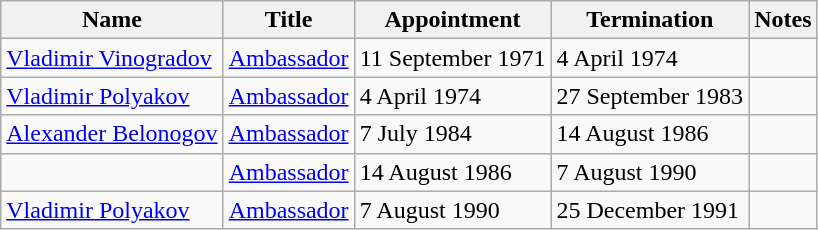<table class="wikitable">
<tr valign="middle">
<th>Name</th>
<th>Title</th>
<th>Appointment</th>
<th>Termination</th>
<th>Notes</th>
</tr>
<tr>
<td><a href='#'>Vladimir Vinogradov</a></td>
<td><a href='#'>Ambassador</a></td>
<td>11 September 1971</td>
<td>4 April 1974</td>
<td></td>
</tr>
<tr>
<td><a href='#'>Vladimir Polyakov</a></td>
<td><a href='#'>Ambassador</a></td>
<td>4 April 1974</td>
<td>27 September 1983</td>
<td></td>
</tr>
<tr>
<td><a href='#'>Alexander Belonogov</a></td>
<td><a href='#'>Ambassador</a></td>
<td>7 July 1984</td>
<td>14 August 1986</td>
<td></td>
</tr>
<tr>
<td></td>
<td><a href='#'>Ambassador</a></td>
<td>14 August 1986</td>
<td>7 August 1990</td>
<td></td>
</tr>
<tr>
<td><a href='#'>Vladimir Polyakov</a></td>
<td><a href='#'>Ambassador</a></td>
<td>7 August 1990</td>
<td>25 December 1991</td>
<td></td>
</tr>
</table>
